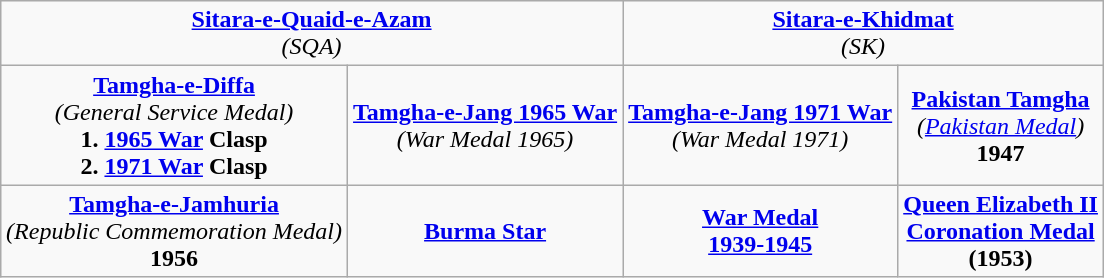<table class="wikitable" style="margin:1em auto; text-align:center;">
<tr>
<td colspan="2"><strong><a href='#'>Sitara-e-Quaid-e-Azam</a></strong><br><em>(SQA)</em></td>
<td colspan="2"><strong><a href='#'>Sitara-e-Khidmat</a></strong><br><em>(SK)</em></td>
</tr>
<tr>
<td><strong><a href='#'>Tamgha-e-Diffa</a></strong><br><em>(General Service Medal)</em><br><strong>1. <a href='#'>1965 War</a> Clasp</strong><br><strong>2. <a href='#'>1971 War</a> Clasp</strong></td>
<td><strong><a href='#'>Tamgha-e-Jang 1965 War</a></strong><br><em>(War Medal 1965)</em></td>
<td><strong><a href='#'>Tamgha-e-Jang 1971 War</a></strong><br><em>(War Medal 1971)</em></td>
<td><strong><a href='#'>Pakistan Tamgha</a></strong><br><em>(<a href='#'>Pakistan Medal</a>)</em><br><strong>1947</strong></td>
</tr>
<tr>
<td><strong><a href='#'>Tamgha-e-Jamhuria</a></strong><br><em>(Republic Commemoration Medal)</em><br><strong>1956</strong></td>
<td><strong><a href='#'>Burma Star</a></strong></td>
<td><strong><a href='#'>War Medal</a></strong><br><strong><a href='#'>1939-1945</a></strong></td>
<td><strong><a href='#'>Queen Elizabeth II</a></strong><br><strong><a href='#'>Coronation Medal</a></strong><br><strong>(1953)</strong></td>
</tr>
</table>
